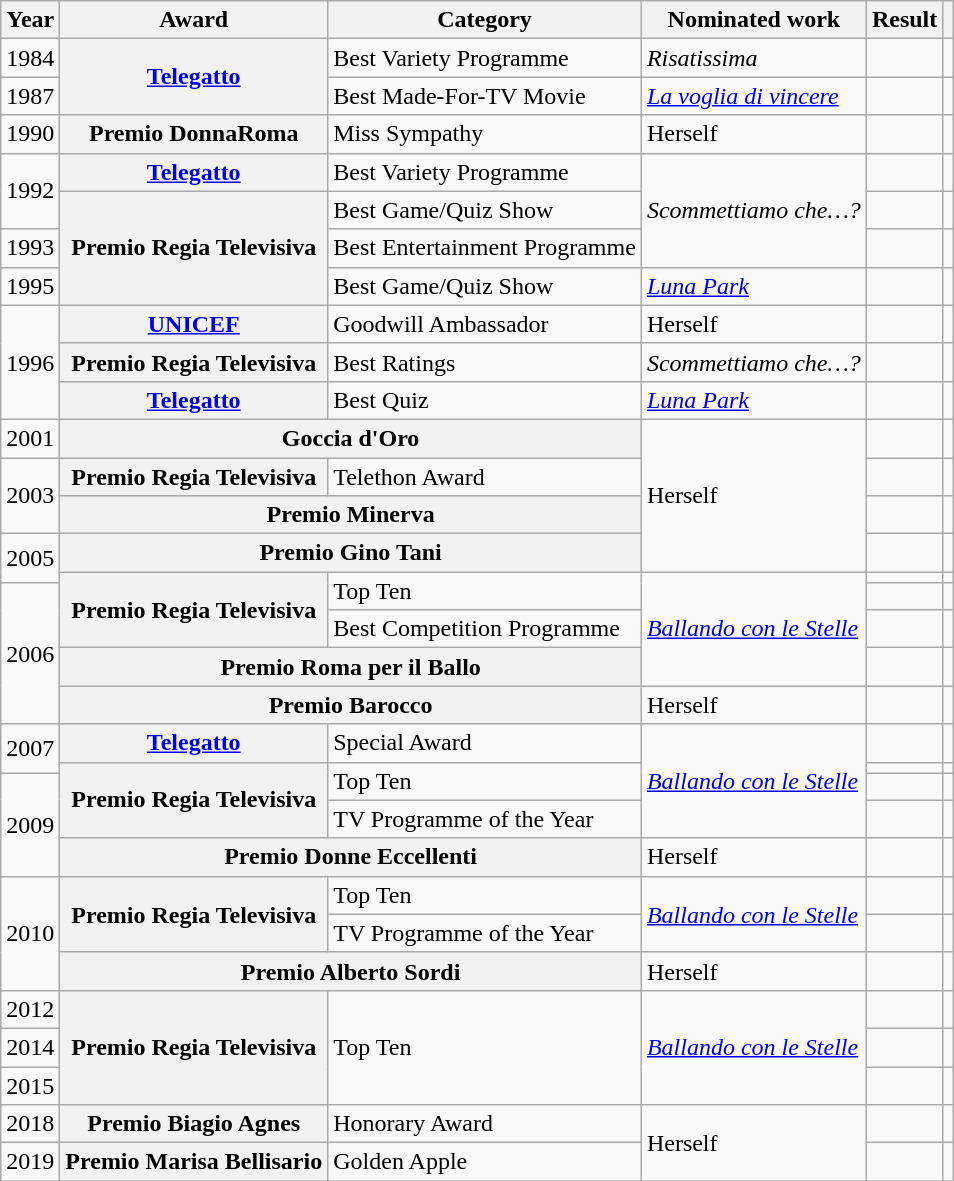<table class="wikitable sortable plainrowheaders">
<tr>
<th scope="col">Year</th>
<th scope="col">Award</th>
<th scope="col">Category</th>
<th scope="col">Nominated work</th>
<th scope="col">Result</th>
<th scope="col"></th>
</tr>
<tr>
<td>1984</td>
<th scope=row rowspan=2><a href='#'>Telegatto</a></th>
<td>Best Variety Programme</td>
<td><em>Risatissima</em></td>
<td></td>
<td></td>
</tr>
<tr>
<td>1987</td>
<td>Best Made-For-TV Movie</td>
<td><em><a href='#'>La voglia di vincere</a></em></td>
<td></td>
<td></td>
</tr>
<tr>
<td>1990</td>
<th scope="row">Premio DonnaRoma</th>
<td>Miss Sympathy</td>
<td>Herself</td>
<td></td>
<td></td>
</tr>
<tr>
<td rowspan=2>1992</td>
<th scope=row><a href='#'>Telegatto</a></th>
<td>Best Variety Programme</td>
<td rowspan=3><em>Scommettiamo che…?</em></td>
<td></td>
<td></td>
</tr>
<tr>
<th scope=row rowspan=3>Premio Regia Televisiva</th>
<td>Best Game/Quiz Show</td>
<td></td>
<td></td>
</tr>
<tr>
<td>1993</td>
<td>Best Entertainment Programme</td>
<td></td>
<td></td>
</tr>
<tr>
<td>1995</td>
<td>Best Game/Quiz Show</td>
<td><em><a href='#'>Luna Park</a></em></td>
<td></td>
<td></td>
</tr>
<tr>
<td rowspan=3>1996</td>
<th scope=row><a href='#'>UNICEF</a></th>
<td>Goodwill Ambassador</td>
<td>Herself</td>
<td></td>
<td></td>
</tr>
<tr>
<th scope=row>Premio Regia Televisiva</th>
<td>Best Ratings</td>
<td><em>Scommettiamo che…?</em></td>
<td></td>
<td></td>
</tr>
<tr>
<th scope=row><a href='#'>Telegatto</a></th>
<td>Best Quiz</td>
<td><em><a href='#'>Luna Park</a></em></td>
<td></td>
<td></td>
</tr>
<tr>
<td>2001</td>
<th scope=row colspan=2>Goccia d'Oro</th>
<td rowspan=4>Herself</td>
<td></td>
<td></td>
</tr>
<tr>
<td rowspan=2>2003</td>
<th scope=row>Premio Regia Televisiva</th>
<td>Telethon Award</td>
<td></td>
<td></td>
</tr>
<tr>
<th scope=row colspan=2>Premio Minerva</th>
<td></td>
<td></td>
</tr>
<tr>
<td rowspan=2>2005</td>
<th scope=row colspan=2>Premio Gino Tani</th>
<td></td>
<td></td>
</tr>
<tr>
<th scope=row rowspan=3>Premio Regia Televisiva</th>
<td rowspan=2>Top Ten</td>
<td rowspan=4><em><a href='#'>Ballando con le Stelle</a></em></td>
<td></td>
<td></td>
</tr>
<tr>
<td rowspan=4>2006</td>
<td></td>
<td></td>
</tr>
<tr>
<td>Best Competition Programme</td>
<td></td>
<td></td>
</tr>
<tr>
<th scope=row colspan=2>Premio Roma per il Ballo</th>
<td></td>
<td></td>
</tr>
<tr>
<th scope=row colspan=2>Premio Barocco</th>
<td>Herself</td>
<td></td>
<td></td>
</tr>
<tr>
<td rowspan=2>2007</td>
<th scope=row><a href='#'>Telegatto</a></th>
<td>Special Award</td>
<td rowspan=4><em><a href='#'>Ballando con le Stelle</a></em></td>
<td></td>
<td></td>
</tr>
<tr>
<th scope=row rowspan=3>Premio Regia Televisiva</th>
<td rowspan=2>Top Ten</td>
<td></td>
<td></td>
</tr>
<tr>
<td rowspan=3>2009</td>
<td></td>
<td></td>
</tr>
<tr>
<td>TV Programme of the Year</td>
<td></td>
<td></td>
</tr>
<tr>
<th scope=row colspan=2>Premio Donne Eccellenti</th>
<td>Herself</td>
<td></td>
<td></td>
</tr>
<tr>
<td rowspan=3>2010</td>
<th scope=row rowspan=2>Premio Regia Televisiva</th>
<td>Top Ten</td>
<td rowspan=2><em><a href='#'>Ballando con le Stelle</a></em></td>
<td></td>
<td></td>
</tr>
<tr>
<td>TV Programme of the Year</td>
<td></td>
<td></td>
</tr>
<tr>
<th scope=row colspan=2>Premio Alberto Sordi</th>
<td>Herself</td>
<td></td>
<td></td>
</tr>
<tr>
<td>2012</td>
<th scope=row rowspan=3>Premio Regia Televisiva</th>
<td rowspan=3>Top Ten</td>
<td rowspan=3><em><a href='#'>Ballando con le Stelle</a></em></td>
<td></td>
<td></td>
</tr>
<tr>
<td>2014</td>
<td></td>
<td></td>
</tr>
<tr>
<td>2015</td>
<td></td>
<td></td>
</tr>
<tr>
<td>2018</td>
<th scope=row>Premio Biagio Agnes</th>
<td>Honorary Award</td>
<td rowspan=2>Herself</td>
<td></td>
<td></td>
</tr>
<tr>
<td>2019</td>
<th scope=row>Premio Marisa Bellisario</th>
<td>Golden Apple</td>
<td></td>
<td></td>
</tr>
</table>
